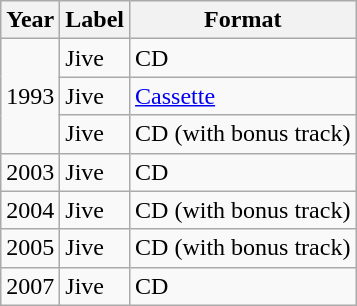<table class="wikitable sortable">
<tr>
<th>Year</th>
<th>Label</th>
<th>Format</th>
</tr>
<tr>
<td rowspan=3>1993</td>
<td>Jive</td>
<td>CD</td>
</tr>
<tr>
<td>Jive</td>
<td><a href='#'>Cassette</a></td>
</tr>
<tr>
<td>Jive</td>
<td>CD (with bonus track)</td>
</tr>
<tr>
<td>2003</td>
<td>Jive</td>
<td>CD</td>
</tr>
<tr>
<td>2004</td>
<td>Jive</td>
<td>CD (with bonus track)</td>
</tr>
<tr>
<td>2005</td>
<td>Jive</td>
<td>CD (with bonus track)</td>
</tr>
<tr>
<td>2007</td>
<td>Jive</td>
<td>CD</td>
</tr>
</table>
